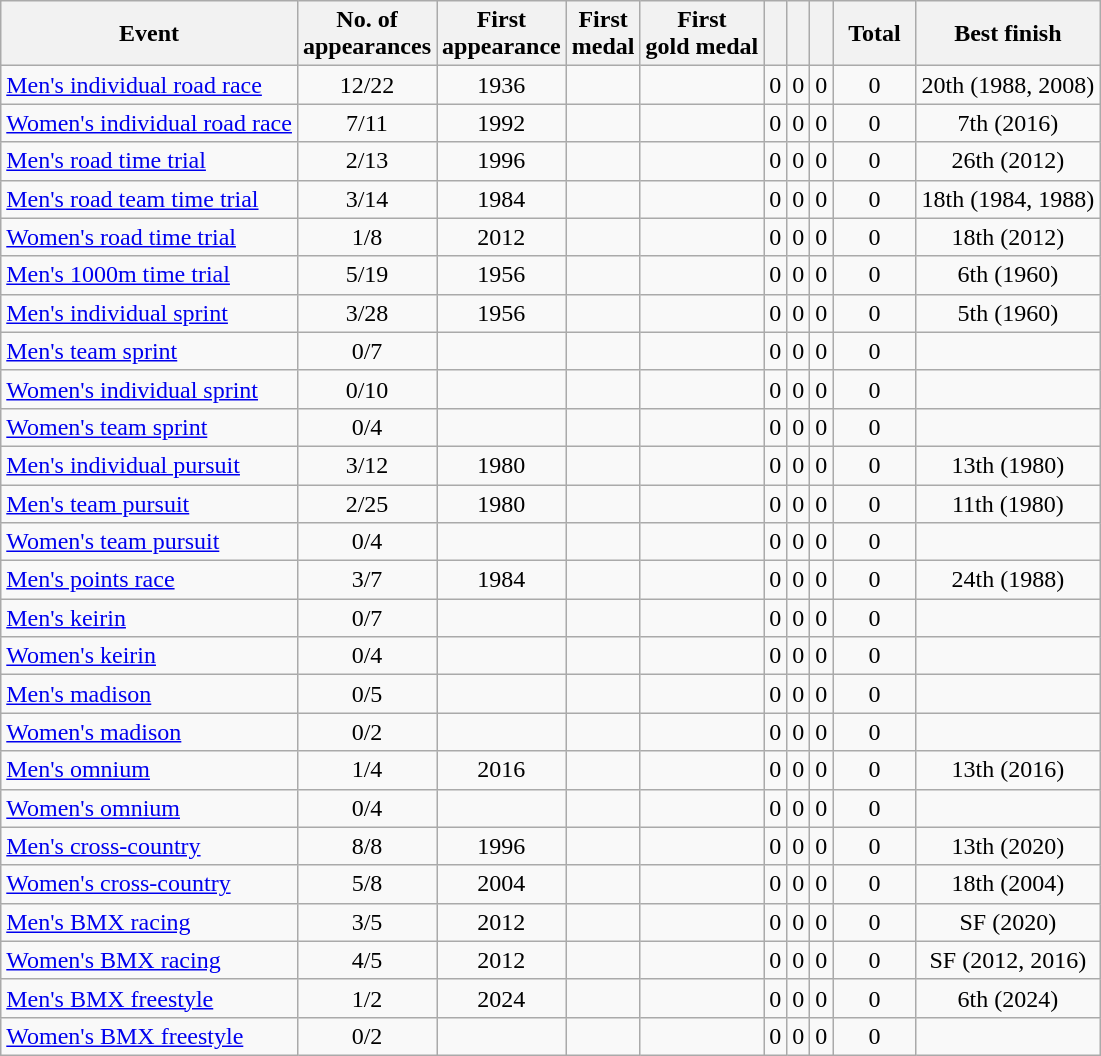<table class="wikitable sortable" style="text-align:center">
<tr>
<th>Event</th>
<th>No. of<br>appearances</th>
<th>First<br>appearance</th>
<th>First<br>medal</th>
<th>First<br>gold medal</th>
<th width:3em; font-weight:bold;"></th>
<th width:3em; font-weight:bold;"></th>
<th width:3em; font-weight:bold;"></th>
<th style="width:3em; font-weight:bold;">Total</th>
<th>Best finish</th>
</tr>
<tr>
<td align=left><a href='#'>Men's individual road race</a></td>
<td>12/22</td>
<td>1936</td>
<td></td>
<td></td>
<td>0</td>
<td>0</td>
<td>0</td>
<td>0</td>
<td>20th (1988, 2008)</td>
</tr>
<tr>
<td align=left><a href='#'>Women's individual road race</a></td>
<td>7/11</td>
<td>1992</td>
<td></td>
<td></td>
<td>0</td>
<td>0</td>
<td>0</td>
<td>0</td>
<td>7th (2016)</td>
</tr>
<tr>
<td align=left><a href='#'>Men's road time trial</a></td>
<td>2/13</td>
<td>1996</td>
<td></td>
<td></td>
<td>0</td>
<td>0</td>
<td>0</td>
<td>0</td>
<td>26th (2012)</td>
</tr>
<tr>
<td align=left><a href='#'>Men's road team time trial</a></td>
<td>3/14</td>
<td>1984</td>
<td></td>
<td></td>
<td>0</td>
<td>0</td>
<td>0</td>
<td>0</td>
<td>18th (1984, 1988)</td>
</tr>
<tr>
<td align=left><a href='#'>Women's road time trial</a></td>
<td>1/8</td>
<td>2012</td>
<td></td>
<td></td>
<td>0</td>
<td>0</td>
<td>0</td>
<td>0</td>
<td>18th (2012)</td>
</tr>
<tr>
<td align=left><a href='#'>Men's 1000m time trial</a></td>
<td>5/19</td>
<td>1956</td>
<td></td>
<td></td>
<td>0</td>
<td>0</td>
<td>0</td>
<td>0</td>
<td>6th (1960)</td>
</tr>
<tr>
<td align=left><a href='#'>Men's individual sprint</a></td>
<td>3/28</td>
<td>1956</td>
<td></td>
<td></td>
<td>0</td>
<td>0</td>
<td>0</td>
<td>0</td>
<td>5th (1960)</td>
</tr>
<tr>
<td align=left><a href='#'>Men's team sprint</a></td>
<td>0/7</td>
<td></td>
<td></td>
<td></td>
<td>0</td>
<td>0</td>
<td>0</td>
<td>0</td>
<td></td>
</tr>
<tr>
<td align=left><a href='#'>Women's individual sprint</a></td>
<td>0/10</td>
<td></td>
<td></td>
<td></td>
<td>0</td>
<td>0</td>
<td>0</td>
<td>0</td>
<td></td>
</tr>
<tr>
<td align=left><a href='#'>Women's team sprint</a></td>
<td>0/4</td>
<td></td>
<td></td>
<td></td>
<td>0</td>
<td>0</td>
<td>0</td>
<td>0</td>
<td></td>
</tr>
<tr>
<td align=left><a href='#'>Men's individual pursuit</a></td>
<td>3/12</td>
<td>1980</td>
<td></td>
<td></td>
<td>0</td>
<td>0</td>
<td>0</td>
<td>0</td>
<td>13th (1980)</td>
</tr>
<tr>
<td align=left><a href='#'>Men's team pursuit</a></td>
<td>2/25</td>
<td>1980</td>
<td></td>
<td></td>
<td>0</td>
<td>0</td>
<td>0</td>
<td>0</td>
<td>11th (1980)</td>
</tr>
<tr>
<td align=left><a href='#'>Women's team pursuit</a></td>
<td>0/4</td>
<td></td>
<td></td>
<td></td>
<td>0</td>
<td>0</td>
<td>0</td>
<td>0</td>
<td></td>
</tr>
<tr>
<td align=left><a href='#'>Men's points race</a></td>
<td>3/7</td>
<td>1984</td>
<td></td>
<td></td>
<td>0</td>
<td>0</td>
<td>0</td>
<td>0</td>
<td>24th (1988)</td>
</tr>
<tr>
<td align=left><a href='#'>Men's keirin</a></td>
<td>0/7</td>
<td></td>
<td></td>
<td></td>
<td>0</td>
<td>0</td>
<td>0</td>
<td>0</td>
<td></td>
</tr>
<tr>
<td align=left><a href='#'>Women's keirin</a></td>
<td>0/4</td>
<td></td>
<td></td>
<td></td>
<td>0</td>
<td>0</td>
<td>0</td>
<td>0</td>
<td></td>
</tr>
<tr>
<td align=left><a href='#'>Men's madison</a></td>
<td>0/5</td>
<td></td>
<td></td>
<td></td>
<td>0</td>
<td>0</td>
<td>0</td>
<td>0</td>
<td></td>
</tr>
<tr>
<td align=left><a href='#'>Women's madison</a></td>
<td>0/2</td>
<td></td>
<td></td>
<td></td>
<td>0</td>
<td>0</td>
<td>0</td>
<td>0</td>
<td></td>
</tr>
<tr>
<td align=left><a href='#'>Men's omnium</a></td>
<td>1/4</td>
<td>2016</td>
<td></td>
<td></td>
<td>0</td>
<td>0</td>
<td>0</td>
<td>0</td>
<td>13th (2016)</td>
</tr>
<tr>
<td align=left><a href='#'>Women's omnium</a></td>
<td>0/4</td>
<td></td>
<td></td>
<td></td>
<td>0</td>
<td>0</td>
<td>0</td>
<td>0</td>
<td></td>
</tr>
<tr>
<td align=left><a href='#'>Men's cross-country</a></td>
<td>8/8</td>
<td>1996</td>
<td></td>
<td></td>
<td>0</td>
<td>0</td>
<td>0</td>
<td>0</td>
<td>13th (2020)</td>
</tr>
<tr>
<td align=left><a href='#'>Women's cross-country</a></td>
<td>5/8</td>
<td>2004</td>
<td></td>
<td></td>
<td>0</td>
<td>0</td>
<td>0</td>
<td>0</td>
<td>18th (2004)</td>
</tr>
<tr>
<td align=left><a href='#'>Men's BMX racing</a></td>
<td>3/5</td>
<td>2012</td>
<td></td>
<td></td>
<td>0</td>
<td>0</td>
<td>0</td>
<td>0</td>
<td>SF (2020)</td>
</tr>
<tr>
<td align=left><a href='#'>Women's BMX racing</a></td>
<td>4/5</td>
<td>2012</td>
<td></td>
<td></td>
<td>0</td>
<td>0</td>
<td>0</td>
<td>0</td>
<td>SF (2012, 2016)</td>
</tr>
<tr>
<td align=left><a href='#'>Men's BMX freestyle</a></td>
<td>1/2</td>
<td>2024</td>
<td></td>
<td></td>
<td>0</td>
<td>0</td>
<td>0</td>
<td>0</td>
<td>6th (2024)</td>
</tr>
<tr>
<td align=left><a href='#'>Women's BMX freestyle</a></td>
<td>0/2</td>
<td></td>
<td></td>
<td></td>
<td>0</td>
<td>0</td>
<td>0</td>
<td>0</td>
<td></td>
</tr>
</table>
